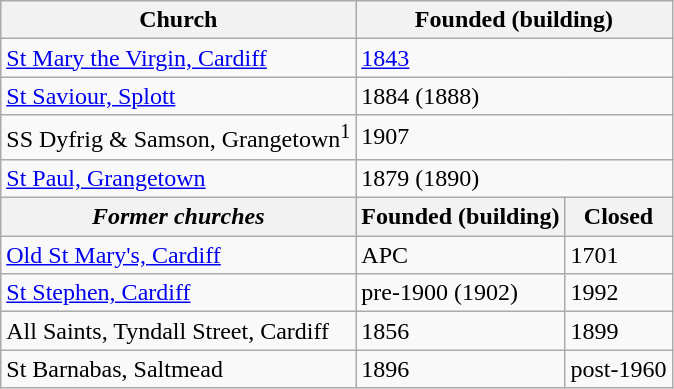<table class="wikitable">
<tr>
<th>Church</th>
<th colspan="2">Founded (building)</th>
</tr>
<tr>
<td><a href='#'>St Mary the Virgin, Cardiff</a></td>
<td colspan="2"><a href='#'>1843</a></td>
</tr>
<tr>
<td><a href='#'>St Saviour, Splott</a></td>
<td colspan="2">1884 (1888)</td>
</tr>
<tr>
<td>SS Dyfrig & Samson, Grangetown<sup>1</sup></td>
<td colspan="2">1907</td>
</tr>
<tr>
<td><a href='#'>St Paul, Grangetown</a></td>
<td colspan="2">1879 (1890)</td>
</tr>
<tr>
<th><em>Former churches</em></th>
<th>Founded (building)</th>
<th>Closed</th>
</tr>
<tr>
<td><a href='#'>Old St Mary's, Cardiff</a></td>
<td>APC</td>
<td>1701</td>
</tr>
<tr>
<td><a href='#'>St Stephen, Cardiff</a></td>
<td>pre-1900 (1902)</td>
<td>1992</td>
</tr>
<tr>
<td>All Saints, Tyndall Street, Cardiff</td>
<td>1856</td>
<td>1899</td>
</tr>
<tr>
<td>St Barnabas, Saltmead</td>
<td>1896</td>
<td>post-1960</td>
</tr>
</table>
